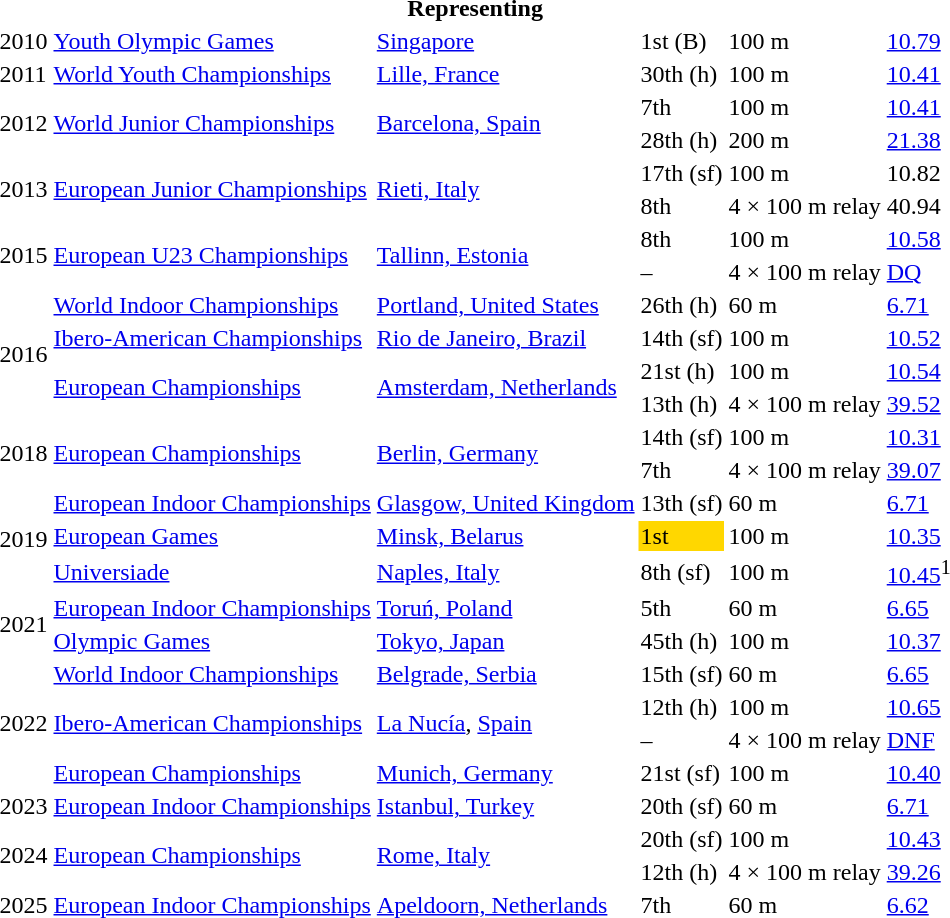<table>
<tr>
<th colspan="6">Representing </th>
</tr>
<tr>
<td>2010</td>
<td><a href='#'>Youth Olympic Games</a></td>
<td><a href='#'>Singapore</a></td>
<td>1st (B)</td>
<td>100 m</td>
<td><a href='#'>10.79</a></td>
</tr>
<tr>
<td>2011</td>
<td><a href='#'>World Youth Championships</a></td>
<td><a href='#'>Lille, France</a></td>
<td>30th (h)</td>
<td>100 m</td>
<td><a href='#'>10.41</a></td>
</tr>
<tr>
<td rowspan=2>2012</td>
<td rowspan=2><a href='#'>World Junior Championships</a></td>
<td rowspan=2><a href='#'>Barcelona, Spain</a></td>
<td>7th</td>
<td>100 m</td>
<td><a href='#'>10.41</a></td>
</tr>
<tr>
<td>28th (h)</td>
<td>200 m</td>
<td><a href='#'>21.38</a></td>
</tr>
<tr>
<td rowspan=2>2013</td>
<td rowspan=2><a href='#'>European Junior Championships</a></td>
<td rowspan=2><a href='#'>Rieti, Italy</a></td>
<td>17th (sf)</td>
<td>100 m</td>
<td>10.82</td>
</tr>
<tr>
<td>8th</td>
<td>4 × 100 m relay</td>
<td>40.94</td>
</tr>
<tr>
<td rowspan=2>2015</td>
<td rowspan=2><a href='#'>European U23 Championships</a></td>
<td rowspan=2><a href='#'>Tallinn, Estonia</a></td>
<td>8th</td>
<td>100 m</td>
<td><a href='#'>10.58</a></td>
</tr>
<tr>
<td>–</td>
<td>4 × 100 m relay</td>
<td><a href='#'>DQ</a></td>
</tr>
<tr>
<td rowspan=4>2016</td>
<td><a href='#'>World Indoor Championships</a></td>
<td><a href='#'>Portland, United States</a></td>
<td>26th (h)</td>
<td>60 m</td>
<td><a href='#'>6.71</a></td>
</tr>
<tr>
<td><a href='#'>Ibero-American Championships</a></td>
<td><a href='#'>Rio de Janeiro, Brazil</a></td>
<td>14th (sf)</td>
<td>100 m</td>
<td><a href='#'>10.52</a></td>
</tr>
<tr>
<td rowspan=2><a href='#'>European Championships</a></td>
<td rowspan=2><a href='#'>Amsterdam, Netherlands</a></td>
<td>21st (h)</td>
<td>100 m</td>
<td><a href='#'>10.54</a></td>
</tr>
<tr>
<td>13th (h)</td>
<td>4 × 100 m relay</td>
<td><a href='#'>39.52</a></td>
</tr>
<tr>
<td rowspan=2>2018</td>
<td rowspan=2><a href='#'>European Championships</a></td>
<td rowspan=2><a href='#'>Berlin, Germany</a></td>
<td>14th (sf)</td>
<td>100 m</td>
<td><a href='#'>10.31</a></td>
</tr>
<tr>
<td>7th</td>
<td>4 × 100 m relay</td>
<td><a href='#'>39.07</a></td>
</tr>
<tr>
<td rowspan=3>2019</td>
<td><a href='#'>European Indoor Championships</a></td>
<td><a href='#'>Glasgow, United Kingdom</a></td>
<td>13th (sf)</td>
<td>60 m</td>
<td><a href='#'>6.71</a></td>
</tr>
<tr>
<td><a href='#'>European Games</a></td>
<td><a href='#'>Minsk, Belarus</a></td>
<td bgcolor=gold>1st</td>
<td>100 m</td>
<td><a href='#'>10.35</a></td>
</tr>
<tr>
<td><a href='#'>Universiade</a></td>
<td><a href='#'>Naples, Italy</a></td>
<td>8th (sf)</td>
<td>100 m</td>
<td><a href='#'>10.45</a><sup>1</sup></td>
</tr>
<tr>
<td rowspan=2>2021</td>
<td><a href='#'>European Indoor Championships</a></td>
<td><a href='#'>Toruń, Poland</a></td>
<td>5th</td>
<td>60 m</td>
<td><a href='#'>6.65</a></td>
</tr>
<tr>
<td><a href='#'>Olympic Games</a></td>
<td><a href='#'>Tokyo, Japan</a></td>
<td>45th (h)</td>
<td>100 m</td>
<td><a href='#'>10.37</a></td>
</tr>
<tr>
<td rowspan=4>2022</td>
<td><a href='#'>World Indoor Championships</a></td>
<td><a href='#'>Belgrade, Serbia</a></td>
<td>15th (sf)</td>
<td>60 m</td>
<td><a href='#'>6.65</a></td>
</tr>
<tr>
<td rowspan=2><a href='#'>Ibero-American Championships</a></td>
<td rowspan=2><a href='#'>La Nucía</a>, <a href='#'>Spain</a></td>
<td>12th (h)</td>
<td>100 m</td>
<td><a href='#'>10.65</a></td>
</tr>
<tr>
<td>–</td>
<td>4 × 100 m relay</td>
<td><a href='#'>DNF</a></td>
</tr>
<tr>
<td><a href='#'>European Championships</a></td>
<td><a href='#'>Munich, Germany</a></td>
<td>21st (sf)</td>
<td>100 m</td>
<td><a href='#'>10.40</a></td>
</tr>
<tr>
<td>2023</td>
<td><a href='#'>European Indoor Championships</a></td>
<td><a href='#'>Istanbul, Turkey</a></td>
<td>20th (sf)</td>
<td>60 m</td>
<td><a href='#'>6.71</a></td>
</tr>
<tr>
<td rowspan=2>2024</td>
<td rowspan=2><a href='#'>European Championships</a></td>
<td rowspan=2><a href='#'>Rome, Italy</a></td>
<td>20th (sf)</td>
<td>100 m</td>
<td><a href='#'>10.43</a></td>
</tr>
<tr>
<td>12th (h)</td>
<td>4 × 100 m relay</td>
<td><a href='#'>39.26</a></td>
</tr>
<tr>
<td>2025</td>
<td><a href='#'>European  Indoor Championships</a></td>
<td><a href='#'>Apeldoorn, Netherlands</a></td>
<td>7th</td>
<td>60 m</td>
<td><a href='#'>6.62</a></td>
</tr>
</table>
